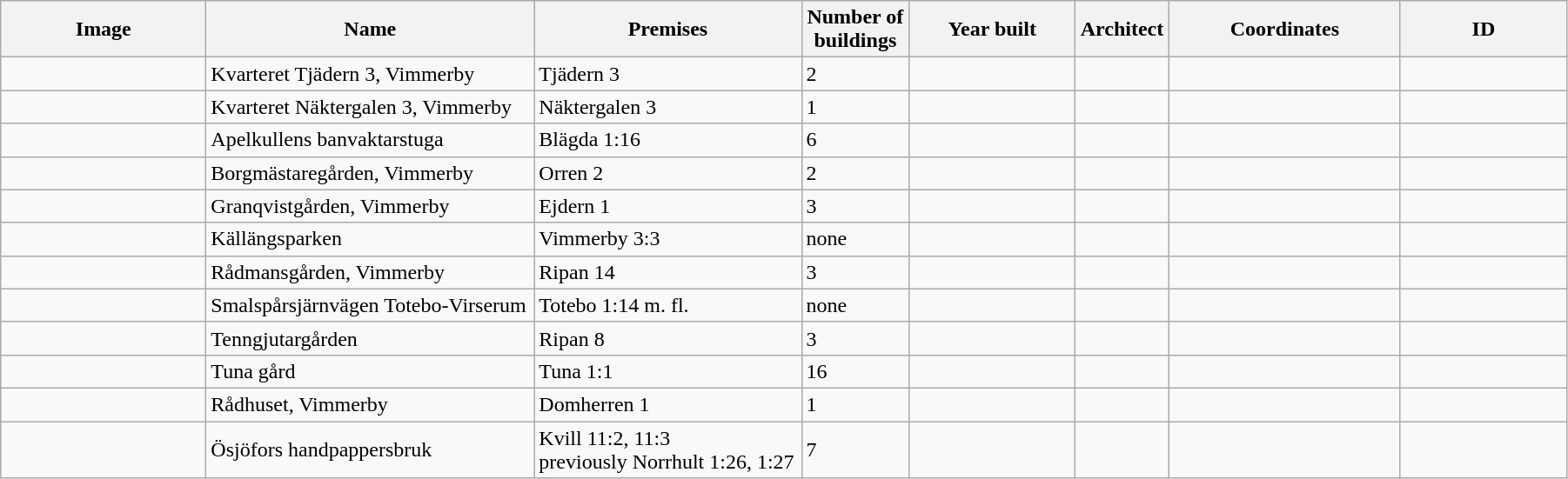<table class="wikitable" width="95%">
<tr>
<th width="150">Image</th>
<th>Name</th>
<th>Premises</th>
<th width="75">Number of<br>buildings</th>
<th width="120">Year built</th>
<th>Architect</th>
<th width="170">Coordinates</th>
<th width="120">ID</th>
</tr>
<tr>
<td></td>
<td>Kvarteret Tjädern 3, Vimmerby</td>
<td>Tjädern 3</td>
<td>2</td>
<td></td>
<td></td>
<td></td>
<td></td>
</tr>
<tr>
<td></td>
<td>Kvarteret Näktergalen 3, Vimmerby</td>
<td>Näktergalen 3</td>
<td>1</td>
<td></td>
<td></td>
<td></td>
<td></td>
</tr>
<tr>
<td></td>
<td>Apelkullens banvaktarstuga</td>
<td>Blägda 1:16</td>
<td>6</td>
<td></td>
<td></td>
<td></td>
<td></td>
</tr>
<tr>
<td></td>
<td>Borgmästaregården, Vimmerby</td>
<td>Orren 2</td>
<td>2</td>
<td></td>
<td></td>
<td></td>
<td></td>
</tr>
<tr>
<td></td>
<td>Granqvistgården, Vimmerby</td>
<td>Ejdern 1</td>
<td>3</td>
<td></td>
<td></td>
<td></td>
<td></td>
</tr>
<tr>
<td></td>
<td>Källängsparken</td>
<td>Vimmerby 3:3</td>
<td>none</td>
<td></td>
<td></td>
<td></td>
<td></td>
</tr>
<tr>
<td></td>
<td>Rådmansgården, Vimmerby</td>
<td>Ripan 14</td>
<td>3</td>
<td></td>
<td></td>
<td></td>
<td></td>
</tr>
<tr>
<td></td>
<td>Smalspårsjärnvägen Totebo-Virserum</td>
<td>Totebo 1:14 m. fl.</td>
<td>none</td>
<td></td>
<td></td>
<td></td>
<td></td>
</tr>
<tr>
<td></td>
<td>Tenngjutargården</td>
<td>Ripan 8</td>
<td>3</td>
<td></td>
<td></td>
<td></td>
<td></td>
</tr>
<tr>
<td></td>
<td Tuna gård (Vimmerby Municipality)>Tuna gård</td>
<td>Tuna 1:1</td>
<td>16</td>
<td></td>
<td></td>
<td></td>
<td></td>
</tr>
<tr>
<td></td>
<td>Rådhuset, Vimmerby</td>
<td>Domherren 1</td>
<td>1</td>
<td></td>
<td></td>
<td></td>
<td></td>
</tr>
<tr>
<td></td>
<td>Ösjöfors handpappersbruk</td>
<td>Kvill 11:2, 11:3<br>previously Norrhult 1:26, 1:27</td>
<td>7</td>
<td></td>
<td></td>
<td></td>
<td></td>
</tr>
</table>
